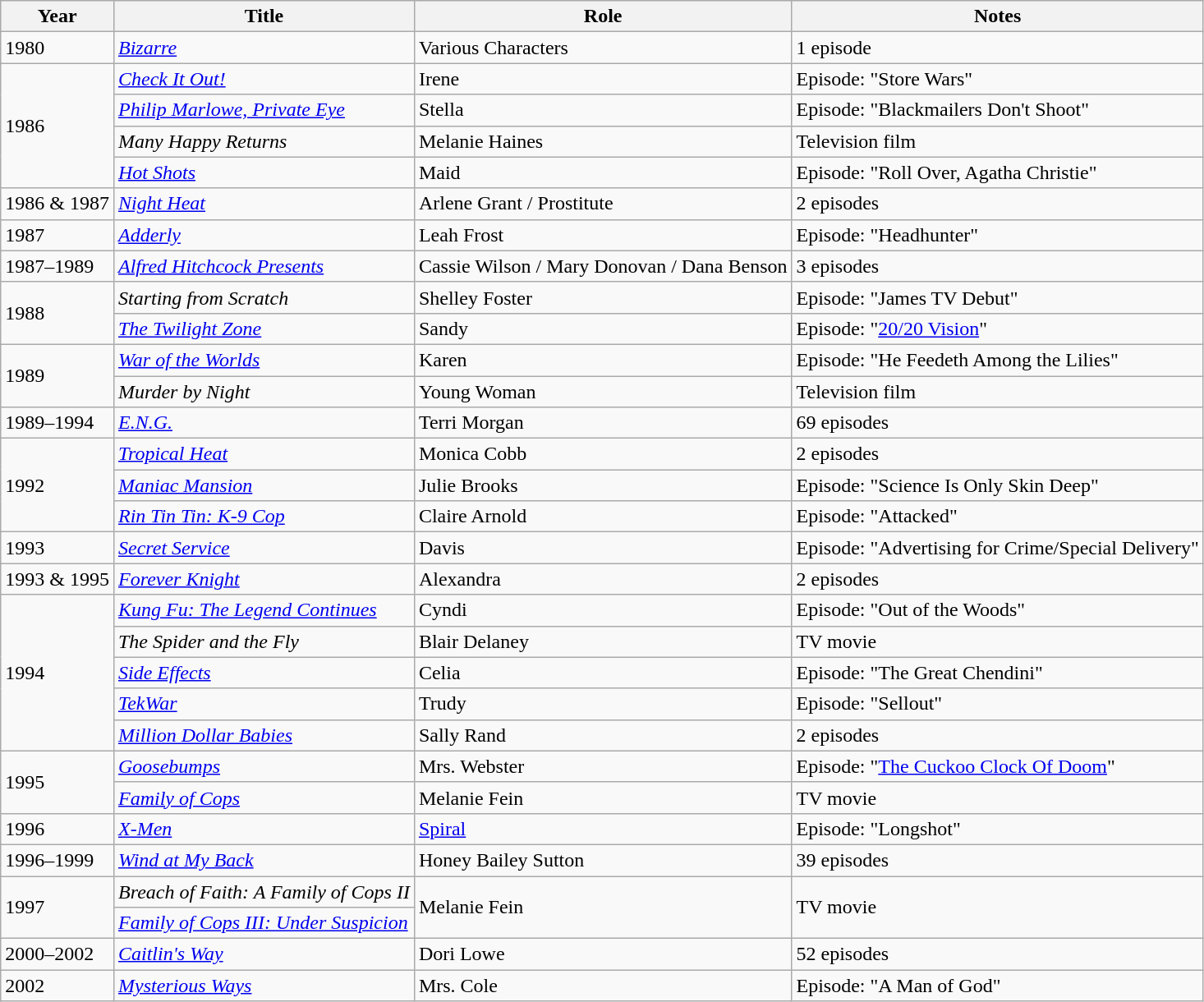<table class="wikitable sortable">
<tr>
<th>Year</th>
<th>Title</th>
<th>Role</th>
<th>Notes</th>
</tr>
<tr>
<td>1980</td>
<td><a href='#'><em>Bizarre</em></a></td>
<td>Various Characters</td>
<td>1 episode</td>
</tr>
<tr>
<td rowspan=4>1986</td>
<td><a href='#'><em>Check It Out!</em></a></td>
<td>Irene</td>
<td>Episode: "Store Wars"</td>
</tr>
<tr>
<td><em><a href='#'>Philip Marlowe, Private Eye</a></em></td>
<td>Stella</td>
<td>Episode: "Blackmailers Don't Shoot"</td>
</tr>
<tr>
<td><em>Many Happy Returns</em></td>
<td>Melanie Haines</td>
<td>Television film</td>
</tr>
<tr>
<td><a href='#'><em>Hot Shots</em></a></td>
<td>Maid</td>
<td>Episode: "Roll Over, Agatha Christie"</td>
</tr>
<tr>
<td>1986 & 1987</td>
<td><em><a href='#'>Night Heat</a></em></td>
<td>Arlene Grant / Prostitute</td>
<td>2 episodes</td>
</tr>
<tr>
<td>1987</td>
<td><em><a href='#'>Adderly</a></em></td>
<td>Leah Frost</td>
<td>Episode: "Headhunter"</td>
</tr>
<tr>
<td>1987–1989</td>
<td><a href='#'><em>Alfred Hitchcock Presents</em></a></td>
<td>Cassie Wilson / Mary Donovan / Dana Benson</td>
<td>3 episodes</td>
</tr>
<tr>
<td rowspan=2>1988</td>
<td><em>Starting from Scratch</em></td>
<td>Shelley Foster</td>
<td>Episode: "James TV Debut"</td>
</tr>
<tr>
<td data-sort-value="Twilight Zone, The"><a href='#'><em>The Twilight Zone</em></a></td>
<td>Sandy</td>
<td>Episode: "<a href='#'>20/20 Vision</a>"</td>
</tr>
<tr>
<td rowspan=2>1989</td>
<td><a href='#'><em>War of the Worlds</em></a></td>
<td>Karen</td>
<td>Episode: "He Feedeth Among the Lilies"</td>
</tr>
<tr>
<td><em>Murder by Night</em></td>
<td>Young Woman</td>
<td>Television film</td>
</tr>
<tr>
<td>1989–1994</td>
<td><em><a href='#'>E.N.G.</a></em></td>
<td>Terri Morgan</td>
<td>69 episodes</td>
</tr>
<tr>
<td rowspan=3>1992</td>
<td><em><a href='#'>Tropical Heat</a></em></td>
<td>Monica Cobb</td>
<td>2 episodes</td>
</tr>
<tr>
<td><a href='#'><em>Maniac Mansion</em></a></td>
<td>Julie Brooks</td>
<td>Episode: "Science Is Only Skin Deep"</td>
</tr>
<tr>
<td><em><a href='#'>Rin Tin Tin: K-9 Cop</a></em></td>
<td>Claire Arnold</td>
<td>Episode: "Attacked"</td>
</tr>
<tr>
<td>1993</td>
<td><a href='#'><em>Secret Service</em></a></td>
<td>Davis</td>
<td>Episode: "Advertising for Crime/Special Delivery"</td>
</tr>
<tr>
<td>1993 & 1995</td>
<td><em><a href='#'>Forever Knight</a></em></td>
<td>Alexandra</td>
<td>2 episodes</td>
</tr>
<tr>
<td rowspan=5>1994</td>
<td><em><a href='#'>Kung Fu: The Legend Continues</a></em></td>
<td>Cyndi</td>
<td>Episode: "Out of the Woods"</td>
</tr>
<tr>
<td data-sort-value="Spider and the Fly, The"><em>The Spider and the Fly</em></td>
<td>Blair Delaney</td>
<td>TV movie</td>
</tr>
<tr>
<td><a href='#'><em>Side Effects</em></a></td>
<td>Celia</td>
<td>Episode: "The Great Chendini"</td>
</tr>
<tr>
<td><a href='#'><em>TekWar</em></a></td>
<td>Trudy</td>
<td>Episode: "Sellout"</td>
</tr>
<tr>
<td><em><a href='#'>Million Dollar Babies</a></em></td>
<td>Sally Rand</td>
<td>2 episodes</td>
</tr>
<tr>
<td rowspan=2>1995</td>
<td><a href='#'><em>Goosebumps</em></a></td>
<td>Mrs. Webster</td>
<td>Episode: "<a href='#'>The Cuckoo Clock Of Doom</a>"</td>
</tr>
<tr>
<td><em><a href='#'>Family of Cops</a></em></td>
<td>Melanie Fein</td>
<td>TV movie</td>
</tr>
<tr>
<td>1996</td>
<td><a href='#'><em>X-Men</em></a></td>
<td><a href='#'>Spiral</a></td>
<td>Episode: "Longshot"</td>
</tr>
<tr>
<td>1996–1999</td>
<td><em><a href='#'>Wind at My Back</a></em></td>
<td>Honey Bailey Sutton</td>
<td>39 episodes</td>
</tr>
<tr>
<td rowspan=2>1997</td>
<td><em>Breach of Faith: A Family of Cops II</em></td>
<td rowspan=2>Melanie Fein</td>
<td rowspan=2>TV movie</td>
</tr>
<tr>
<td><em><a href='#'>Family of Cops III: Under Suspicion</a></em></td>
</tr>
<tr>
<td>2000–2002</td>
<td><em><a href='#'>Caitlin's Way</a></em></td>
<td>Dori Lowe</td>
<td>52 episodes</td>
</tr>
<tr>
<td>2002</td>
<td><a href='#'><em>Mysterious Ways</em></a></td>
<td>Mrs. Cole</td>
<td>Episode: "A Man of God"</td>
</tr>
</table>
